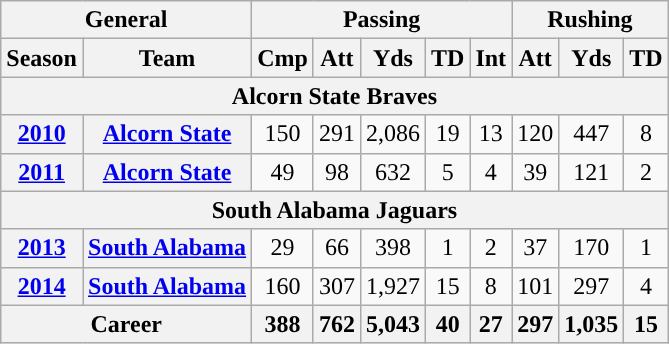<table class="wikitable" style="text-align:center;">
<tr>
<th colspan="2">General</th>
<th colspan="5">Passing</th>
<th colspan="3">Rushing</th>
</tr>
<tr>
<th>Season</th>
<th>Team</th>
<th>Cmp</th>
<th>Att</th>
<th>Yds</th>
<th>TD</th>
<th>Int</th>
<th>Att</th>
<th>Yds</th>
<th>TD</th>
</tr>
<tr>
<th colspan="10">Alcorn State Braves</th>
</tr>
<tr>
<th><a href='#'>2010</a></th>
<th><a href='#'>Alcorn State</a></th>
<td>150</td>
<td>291</td>
<td>2,086</td>
<td>19</td>
<td>13</td>
<td>120</td>
<td>447</td>
<td>8</td>
</tr>
<tr>
<th><a href='#'>2011</a></th>
<th><a href='#'>Alcorn State</a></th>
<td>49</td>
<td>98</td>
<td>632</td>
<td>5</td>
<td>4</td>
<td>39</td>
<td>121</td>
<td>2</td>
</tr>
<tr>
<th colspan="13">South Alabama Jaguars</th>
</tr>
<tr>
<th><a href='#'>2013</a></th>
<th><a href='#'>South Alabama</a></th>
<td>29</td>
<td>66</td>
<td>398</td>
<td>1</td>
<td>2</td>
<td>37</td>
<td>170</td>
<td>1</td>
</tr>
<tr>
<th><a href='#'>2014</a></th>
<th><a href='#'>South Alabama</a></th>
<td>160</td>
<td>307</td>
<td>1,927</td>
<td>15</td>
<td>8</td>
<td>101</td>
<td>297</td>
<td>4</td>
</tr>
<tr style="background:#eee;">
<th colspan=2><strong>Career</strong></th>
<th>388</th>
<th>762</th>
<th>5,043</th>
<th>40</th>
<th>27</th>
<th>297</th>
<th>1,035</th>
<th>15</th>
</tr>
</table>
